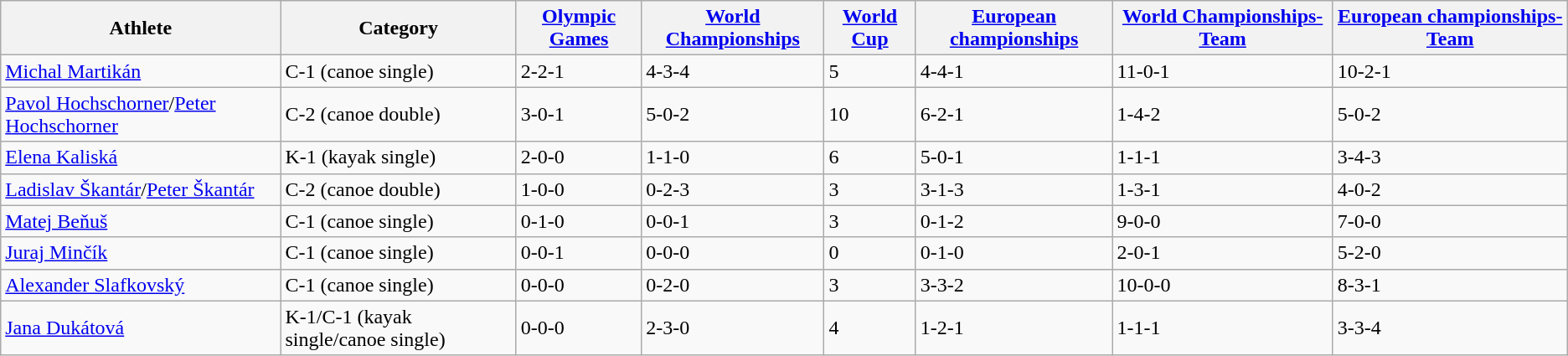<table class="wikitable sortable">
<tr>
<th>Athlete</th>
<th>Category</th>
<th><a href='#'>Olympic Games</a></th>
<th><a href='#'>World Championships</a></th>
<th><a href='#'>World Cup</a></th>
<th><a href='#'>European championships</a></th>
<th><a href='#'>World Championships-Team</a></th>
<th><a href='#'>European championships-Team</a></th>
</tr>
<tr>
<td><a href='#'>Michal Martikán</a></td>
<td>C-1 (canoe single)</td>
<td>2-2-1</td>
<td>4-3-4</td>
<td>5</td>
<td>4-4-1</td>
<td>11-0-1</td>
<td>10-2-1</td>
</tr>
<tr>
<td><a href='#'>Pavol Hochschorner</a>/<a href='#'>Peter Hochschorner</a></td>
<td>C-2 (canoe double)</td>
<td>3-0-1</td>
<td>5-0-2</td>
<td>10</td>
<td>6-2-1</td>
<td>1-4-2</td>
<td>5-0-2</td>
</tr>
<tr>
<td><a href='#'>Elena Kaliská</a></td>
<td>K-1 (kayak single)</td>
<td>2-0-0</td>
<td>1-1-0</td>
<td>6</td>
<td>5-0-1</td>
<td>1-1-1</td>
<td>3-4-3</td>
</tr>
<tr>
<td><a href='#'>Ladislav Škantár</a>/<a href='#'>Peter Škantár</a></td>
<td>C-2 (canoe double)</td>
<td>1-0-0</td>
<td>0-2-3</td>
<td>3</td>
<td>3-1-3</td>
<td>1-3-1</td>
<td>4-0-2</td>
</tr>
<tr>
<td><a href='#'>Matej Beňuš</a></td>
<td>C-1 (canoe single)</td>
<td>0-1-0</td>
<td>0-0-1</td>
<td>3</td>
<td>0-1-2</td>
<td>9-0-0</td>
<td>7-0-0</td>
</tr>
<tr>
<td><a href='#'>Juraj Minčík</a></td>
<td>C-1 (canoe single)</td>
<td>0-0-1</td>
<td>0-0-0</td>
<td>0</td>
<td>0-1-0</td>
<td>2-0-1</td>
<td>5-2-0</td>
</tr>
<tr>
<td><a href='#'>Alexander Slafkovský</a></td>
<td>C-1 (canoe single)</td>
<td>0-0-0</td>
<td>0-2-0</td>
<td>3</td>
<td>3-3-2</td>
<td>10-0-0</td>
<td>8-3-1</td>
</tr>
<tr>
<td><a href='#'>Jana Dukátová</a></td>
<td>K-1/C-1 (kayak single/canoe single)</td>
<td>0-0-0</td>
<td>2-3-0</td>
<td>4</td>
<td>1-2-1</td>
<td>1-1-1</td>
<td>3-3-4</td>
</tr>
</table>
